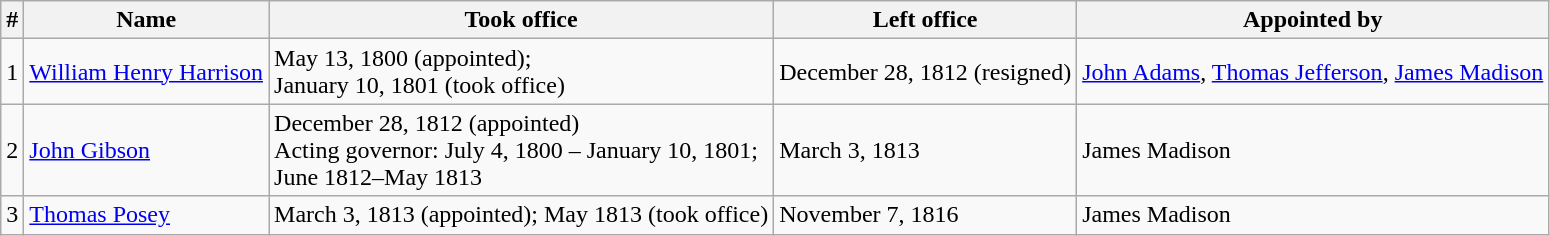<table class="wikitable">
<tr>
<th>#</th>
<th>Name</th>
<th>Took office</th>
<th>Left office</th>
<th>Appointed by</th>
</tr>
<tr>
<td>1</td>
<td><a href='#'>William Henry Harrison</a></td>
<td>May 13, 1800 (appointed);<br>January 10, 1801 (took office)</td>
<td>December 28, 1812 (resigned)</td>
<td><a href='#'>John Adams</a>, <a href='#'>Thomas Jefferson</a>, <a href='#'>James Madison</a></td>
</tr>
<tr>
<td>2</td>
<td><a href='#'>John Gibson</a></td>
<td>December 28, 1812 (appointed)<br>Acting governor: July 4, 1800 – January 10, 1801;<br>June 1812–May 1813</td>
<td>March 3, 1813</td>
<td>James Madison</td>
</tr>
<tr>
<td>3</td>
<td><a href='#'>Thomas Posey</a></td>
<td>March 3, 1813 (appointed); May 1813 (took office)</td>
<td>November 7, 1816</td>
<td>James Madison</td>
</tr>
</table>
